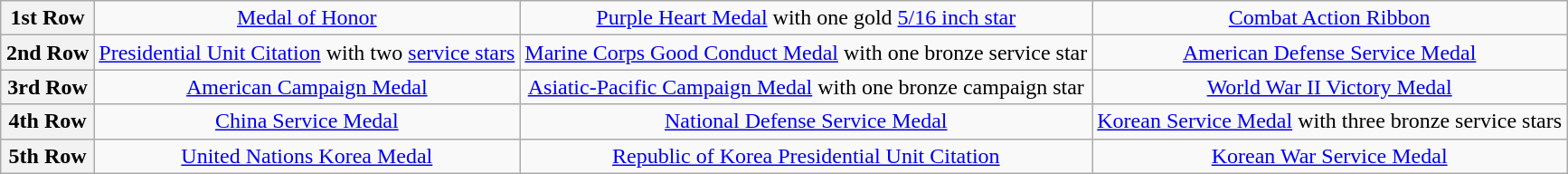<table class="wikitable" style="margin:1em auto; text-align:center;">
<tr>
<th>1st Row</th>
<td colspan="2"><a href='#'>Medal of Honor</a></td>
<td colspan="2"><a href='#'>Purple Heart Medal</a> with one gold <a href='#'>5/16 inch star</a></td>
<td colspan="2"><a href='#'>Combat Action Ribbon</a></td>
</tr>
<tr>
<th>2nd Row</th>
<td colspan="2"><a href='#'>Presidential Unit Citation</a> with two <a href='#'>service stars</a></td>
<td colspan="2"><a href='#'>Marine Corps Good Conduct Medal</a> with one bronze service star</td>
<td colspan="2"><a href='#'>American Defense Service Medal</a></td>
</tr>
<tr>
<th>3rd Row</th>
<td colspan="2"><a href='#'>American Campaign Medal</a></td>
<td colspan="2"><a href='#'>Asiatic-Pacific Campaign Medal</a> with one bronze campaign star</td>
<td colspan="2"><a href='#'>World War II Victory Medal</a></td>
</tr>
<tr>
<th>4th Row</th>
<td colspan="2"><a href='#'>China Service Medal</a></td>
<td colspan="2"><a href='#'>National Defense Service Medal</a></td>
<td colspan="2"><a href='#'>Korean Service Medal</a> with three bronze service stars</td>
</tr>
<tr>
<th>5th Row</th>
<td colspan="2"><a href='#'>United Nations Korea Medal</a></td>
<td colspan="2"><a href='#'>Republic of Korea Presidential Unit Citation</a></td>
<td colspan="2"><a href='#'>Korean War Service Medal</a></td>
</tr>
</table>
